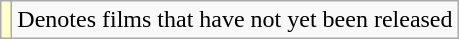<table class="wikitable">
<tr>
<td style="background:#ffc;"></td>
<td>Denotes films that have not yet been released</td>
</tr>
</table>
